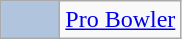<table class="wikitable">
<tr>
<td style="background-color:lightsteelblue;border:1px solid #aaaaaa;width:2em"></td>
<td><a href='#'>Pro Bowler</a></td>
</tr>
</table>
